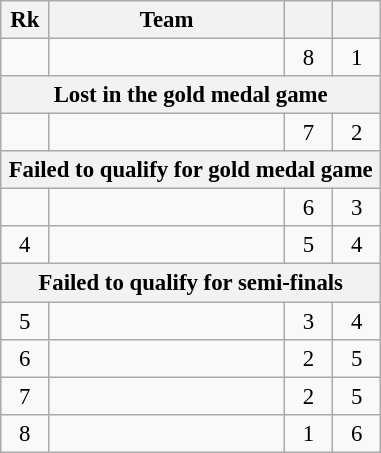<table class=wikitable style="text-align:center; font-size:95%">
<tr>
<th width=25>Rk</th>
<th width=150>Team</th>
<th width=25></th>
<th width=25></th>
</tr>
<tr>
<td></td>
<td align=left></td>
<td>8</td>
<td>1</td>
</tr>
<tr>
<th colspan=4>Lost in the gold medal game</th>
</tr>
<tr>
<td></td>
<td align=left></td>
<td>7</td>
<td>2</td>
</tr>
<tr>
<th colspan=4>Failed to qualify for gold medal game</th>
</tr>
<tr>
<td></td>
<td align=left></td>
<td>6</td>
<td>3</td>
</tr>
<tr>
<td>4</td>
<td align=left></td>
<td>5</td>
<td>4</td>
</tr>
<tr>
<th colspan=4>Failed to qualify for semi-finals</th>
</tr>
<tr>
<td>5</td>
<td align=left></td>
<td>3</td>
<td>4</td>
</tr>
<tr>
<td>6</td>
<td align=left></td>
<td>2</td>
<td>5</td>
</tr>
<tr>
<td>7</td>
<td align=left></td>
<td>2</td>
<td>5</td>
</tr>
<tr>
<td>8</td>
<td align=left></td>
<td>1</td>
<td>6</td>
</tr>
</table>
